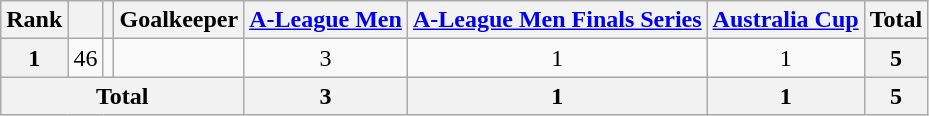<table class="wikitable" style="text-align:center">
<tr>
<th>Rank</th>
<th></th>
<th></th>
<th>Goalkeeper</th>
<th><a href='#'>A-League Men</a></th>
<th><a href='#'>A-League Men Finals Series</a></th>
<th><a href='#'>Australia Cup</a></th>
<th>Total</th>
</tr>
<tr>
<th>1</th>
<td>46</td>
<td></td>
<td align="left"></td>
<td>3</td>
<td>1</td>
<td>1</td>
<th>5</th>
</tr>
<tr>
<th colspan="4">Total</th>
<th>3</th>
<th>1</th>
<th>1</th>
<th>5</th>
</tr>
</table>
